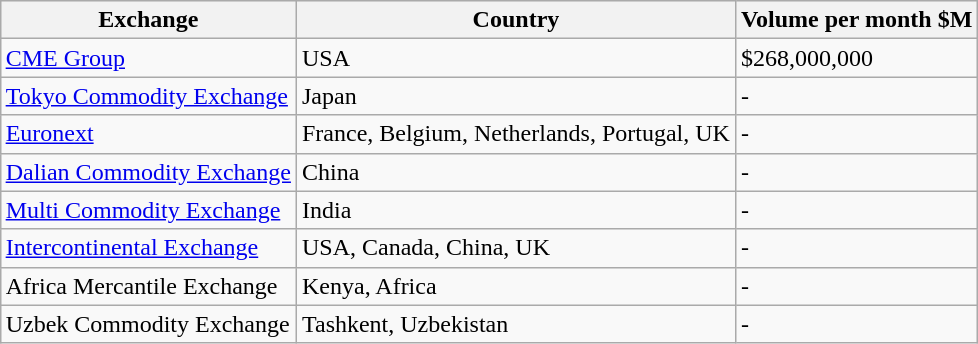<table class="wikitable sortable" style="margin-left:auto;margin-right:auto">
<tr style="background:#ececec;">
<th>Exchange</th>
<th>Country</th>
<th>Volume per month $M</th>
</tr>
<tr>
<td><a href='#'>CME Group</a></td>
<td>USA</td>
<td>$268,000,000</td>
</tr>
<tr>
<td><a href='#'>Tokyo Commodity Exchange</a></td>
<td>Japan</td>
<td>-</td>
</tr>
<tr>
<td><a href='#'>Euronext</a></td>
<td>France, Belgium, Netherlands, Portugal, UK</td>
<td>-</td>
</tr>
<tr>
<td><a href='#'>Dalian Commodity Exchange</a></td>
<td>China</td>
<td>-</td>
</tr>
<tr>
<td><a href='#'>Multi Commodity Exchange</a></td>
<td>India</td>
<td>-</td>
</tr>
<tr>
<td><a href='#'>Intercontinental Exchange</a></td>
<td>USA, Canada, China, UK</td>
<td>-</td>
</tr>
<tr>
<td>Africa Mercantile Exchange</td>
<td>Kenya, Africa</td>
<td>-</td>
</tr>
<tr>
<td>Uzbek Commodity Exchange</td>
<td>Tashkent, Uzbekistan</td>
<td>-</td>
</tr>
</table>
